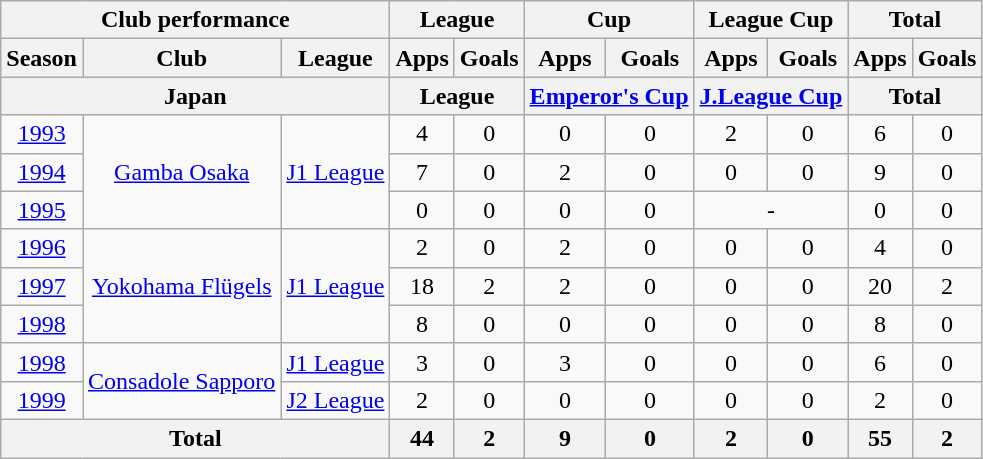<table class="wikitable" style="text-align:center;">
<tr>
<th colspan=3>Club performance</th>
<th colspan=2>League</th>
<th colspan=2>Cup</th>
<th colspan=2>League Cup</th>
<th colspan=2>Total</th>
</tr>
<tr>
<th>Season</th>
<th>Club</th>
<th>League</th>
<th>Apps</th>
<th>Goals</th>
<th>Apps</th>
<th>Goals</th>
<th>Apps</th>
<th>Goals</th>
<th>Apps</th>
<th>Goals</th>
</tr>
<tr>
<th colspan=3>Japan</th>
<th colspan=2>League</th>
<th colspan=2><a href='#'>Emperor's Cup</a></th>
<th colspan=2><a href='#'>J.League Cup</a></th>
<th colspan=2>Total</th>
</tr>
<tr>
<td><a href='#'>1993</a></td>
<td rowspan="3"><a href='#'>Gamba Osaka</a></td>
<td rowspan="3"><a href='#'>J1 League</a></td>
<td>4</td>
<td>0</td>
<td>0</td>
<td>0</td>
<td>2</td>
<td>0</td>
<td>6</td>
<td>0</td>
</tr>
<tr>
<td><a href='#'>1994</a></td>
<td>7</td>
<td>0</td>
<td>2</td>
<td>0</td>
<td>0</td>
<td>0</td>
<td>9</td>
<td>0</td>
</tr>
<tr>
<td><a href='#'>1995</a></td>
<td>0</td>
<td>0</td>
<td>0</td>
<td>0</td>
<td colspan="2">-</td>
<td>0</td>
<td>0</td>
</tr>
<tr>
<td><a href='#'>1996</a></td>
<td rowspan="3"><a href='#'>Yokohama Flügels</a></td>
<td rowspan="3"><a href='#'>J1 League</a></td>
<td>2</td>
<td>0</td>
<td>2</td>
<td>0</td>
<td>0</td>
<td>0</td>
<td>4</td>
<td>0</td>
</tr>
<tr>
<td><a href='#'>1997</a></td>
<td>18</td>
<td>2</td>
<td>2</td>
<td>0</td>
<td>0</td>
<td>0</td>
<td>20</td>
<td>2</td>
</tr>
<tr>
<td><a href='#'>1998</a></td>
<td>8</td>
<td>0</td>
<td>0</td>
<td>0</td>
<td>0</td>
<td>0</td>
<td>8</td>
<td>0</td>
</tr>
<tr>
<td><a href='#'>1998</a></td>
<td rowspan="2"><a href='#'>Consadole Sapporo</a></td>
<td><a href='#'>J1 League</a></td>
<td>3</td>
<td>0</td>
<td>3</td>
<td>0</td>
<td>0</td>
<td>0</td>
<td>6</td>
<td>0</td>
</tr>
<tr>
<td><a href='#'>1999</a></td>
<td><a href='#'>J2 League</a></td>
<td>2</td>
<td>0</td>
<td>0</td>
<td>0</td>
<td>0</td>
<td>0</td>
<td>2</td>
<td>0</td>
</tr>
<tr>
<th colspan=3>Total</th>
<th>44</th>
<th>2</th>
<th>9</th>
<th>0</th>
<th>2</th>
<th>0</th>
<th>55</th>
<th>2</th>
</tr>
</table>
